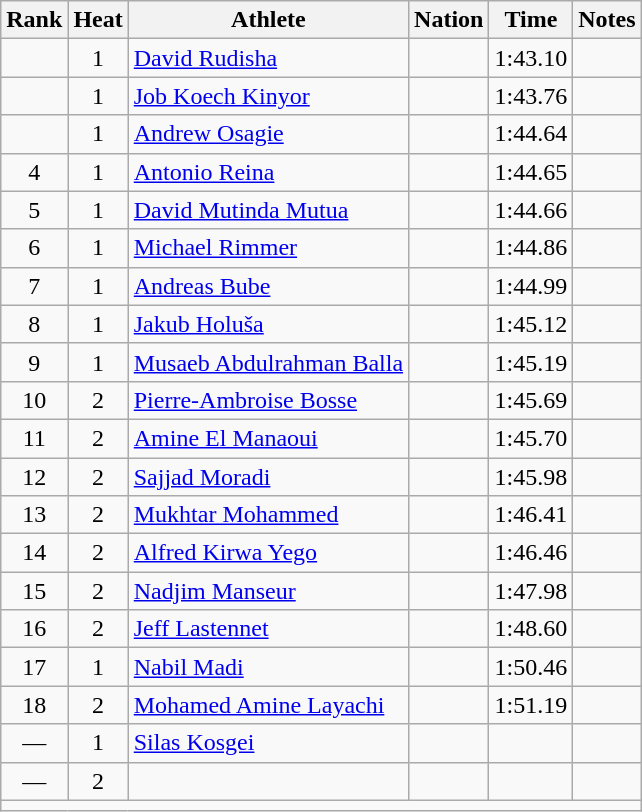<table class="wikitable mw-datatable sortable" style="text-align:center;">
<tr>
<th scope="col" style="width: 10px;">Rank</th>
<th scope="col">Heat</th>
<th scope="col">Athlete</th>
<th scope="col">Nation</th>
<th scope="col">Time</th>
<th scope="col">Notes</th>
</tr>
<tr>
<td></td>
<td>1</td>
<td align="left"><a href='#'>David Rudisha</a></td>
<td align="left"></td>
<td>1:43.10</td>
<td></td>
</tr>
<tr>
<td></td>
<td>1</td>
<td align="left"><a href='#'>Job Koech Kinyor</a></td>
<td align="left"></td>
<td>1:43.76</td>
<td></td>
</tr>
<tr>
<td></td>
<td>1</td>
<td align="left"><a href='#'>Andrew Osagie</a></td>
<td align="left"></td>
<td>1:44.64</td>
<td></td>
</tr>
<tr>
<td>4</td>
<td>1</td>
<td align="left"><a href='#'>Antonio Reina</a></td>
<td align="left"></td>
<td>1:44.65</td>
<td></td>
</tr>
<tr>
<td>5</td>
<td>1</td>
<td align="left"><a href='#'>David Mutinda Mutua</a></td>
<td align="left"></td>
<td>1:44.66</td>
<td></td>
</tr>
<tr>
<td>6</td>
<td>1</td>
<td align="left"><a href='#'>Michael Rimmer</a></td>
<td align="left"></td>
<td>1:44.86</td>
<td></td>
</tr>
<tr>
<td>7</td>
<td>1</td>
<td align="left"><a href='#'>Andreas Bube</a></td>
<td align="left"></td>
<td>1:44.99</td>
<td></td>
</tr>
<tr>
<td>8</td>
<td>1</td>
<td align="left"><a href='#'>Jakub Holuša</a></td>
<td align="left"></td>
<td>1:45.12</td>
<td></td>
</tr>
<tr>
<td>9</td>
<td>1</td>
<td align="left"><a href='#'>Musaeb Abdulrahman Balla</a></td>
<td align="left"></td>
<td>1:45.19</td>
<td></td>
</tr>
<tr>
<td>10</td>
<td>2</td>
<td align="left"><a href='#'>Pierre-Ambroise Bosse</a></td>
<td align="left"></td>
<td>1:45.69</td>
<td></td>
</tr>
<tr>
<td>11</td>
<td>2</td>
<td align="left"><a href='#'>Amine El Manaoui</a></td>
<td align="left"></td>
<td>1:45.70</td>
<td></td>
</tr>
<tr>
<td>12</td>
<td>2</td>
<td align="left"><a href='#'>Sajjad Moradi</a></td>
<td align="left"></td>
<td>1:45.98</td>
<td></td>
</tr>
<tr>
<td>13</td>
<td>2</td>
<td align="left"><a href='#'>Mukhtar Mohammed</a></td>
<td align="left"></td>
<td>1:46.41</td>
<td></td>
</tr>
<tr>
<td>14</td>
<td>2</td>
<td align="left"><a href='#'>Alfred Kirwa Yego</a></td>
<td align="left"></td>
<td>1:46.46</td>
<td></td>
</tr>
<tr>
<td>15</td>
<td>2</td>
<td align="left"><a href='#'>Nadjim Manseur</a></td>
<td align="left"></td>
<td>1:47.98</td>
<td></td>
</tr>
<tr>
<td>16</td>
<td>2</td>
<td align="left"><a href='#'>Jeff Lastennet</a></td>
<td align="left"></td>
<td>1:48.60</td>
<td></td>
</tr>
<tr>
<td>17</td>
<td>1</td>
<td align="left"><a href='#'>Nabil Madi</a></td>
<td align="left"></td>
<td>1:50.46</td>
<td></td>
</tr>
<tr>
<td>18</td>
<td>2</td>
<td align="left"><a href='#'>Mohamed Amine Layachi</a></td>
<td align="left"></td>
<td>1:51.19</td>
<td></td>
</tr>
<tr>
<td>—</td>
<td>1</td>
<td align="left"><a href='#'>Silas Kosgei</a></td>
<td align="left"></td>
<td></td>
<td></td>
</tr>
<tr>
<td>—</td>
<td>2</td>
<td align="left"></td>
<td align="left"></td>
<td></td>
<td></td>
</tr>
<tr class="sortbottom">
<td colspan="6"></td>
</tr>
</table>
